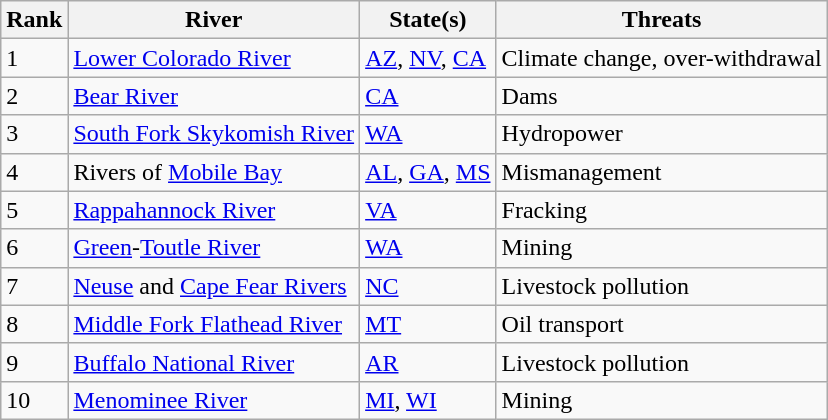<table class="wikitable sortable">
<tr>
<th>Rank</th>
<th>River</th>
<th>State(s)</th>
<th>Threats</th>
</tr>
<tr>
<td>1</td>
<td><a href='#'>Lower Colorado River</a></td>
<td><a href='#'>AZ</a>, <a href='#'>NV</a>, <a href='#'>CA</a></td>
<td>Climate change, over-withdrawal</td>
</tr>
<tr>
<td>2</td>
<td><a href='#'>Bear River</a></td>
<td><a href='#'>CA</a></td>
<td>Dams</td>
</tr>
<tr>
<td>3</td>
<td><a href='#'>South Fork Skykomish River</a></td>
<td><a href='#'>WA</a></td>
<td>Hydropower</td>
</tr>
<tr>
<td>4</td>
<td>Rivers of <a href='#'>Mobile Bay</a></td>
<td><a href='#'>AL</a>, <a href='#'>GA</a>, <a href='#'>MS</a></td>
<td>Mismanagement</td>
</tr>
<tr>
<td>5</td>
<td><a href='#'>Rappahannock River</a></td>
<td><a href='#'>VA</a></td>
<td>Fracking</td>
</tr>
<tr>
<td>6</td>
<td><a href='#'>Green</a>-<a href='#'>Toutle River</a></td>
<td><a href='#'>WA</a></td>
<td>Mining</td>
</tr>
<tr>
<td>7</td>
<td><a href='#'>Neuse</a> and <a href='#'>Cape Fear Rivers</a></td>
<td><a href='#'>NC</a></td>
<td>Livestock pollution</td>
</tr>
<tr>
<td>8</td>
<td><a href='#'>Middle Fork Flathead River</a></td>
<td><a href='#'>MT</a></td>
<td>Oil transport</td>
</tr>
<tr>
<td>9</td>
<td><a href='#'>Buffalo National River</a></td>
<td><a href='#'>AR</a></td>
<td>Livestock pollution</td>
</tr>
<tr>
<td>10</td>
<td><a href='#'>Menominee River</a></td>
<td><a href='#'>MI</a>, <a href='#'>WI</a></td>
<td>Mining</td>
</tr>
</table>
